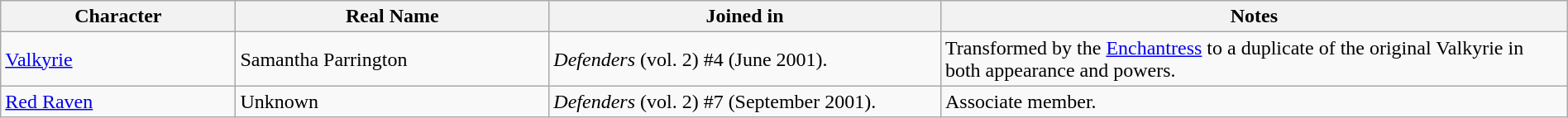<table class="wikitable" style="width:100%;">
<tr>
<th width=15%>Character</th>
<th width=20%>Real Name</th>
<th width=25%>Joined in</th>
<th width=40%>Notes</th>
</tr>
<tr>
<td><a href='#'>Valkyrie</a></td>
<td>Samantha Parrington</td>
<td><em>Defenders</em> (vol. 2) #4 (June 2001).</td>
<td>Transformed by the <a href='#'>Enchantress</a> to a duplicate of the original Valkyrie in both appearance and powers.</td>
</tr>
<tr>
<td><a href='#'>Red Raven</a></td>
<td>Unknown</td>
<td><em>Defenders</em> (vol. 2) #7 (September 2001).</td>
<td>Associate member.</td>
</tr>
</table>
